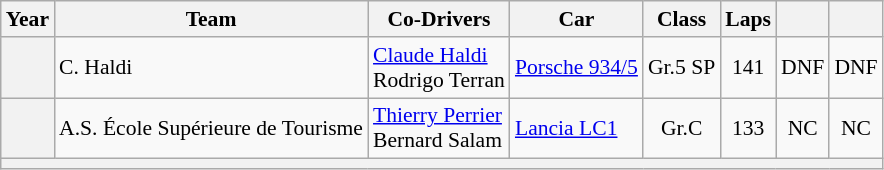<table class="wikitable" style="text-align:center; font-size:90%">
<tr>
<th>Year</th>
<th>Team</th>
<th>Co-Drivers</th>
<th>Car</th>
<th>Class</th>
<th>Laps</th>
<th></th>
<th></th>
</tr>
<tr>
<th></th>
<td align="left" nowrap> C. Haldi</td>
<td align="left" nowrap> <a href='#'>Claude Haldi</a><br> Rodrigo Terran</td>
<td align="left" nowrap><a href='#'>Porsche 934/5</a></td>
<td nowrap>Gr.5 SP</td>
<td>141</td>
<td>DNF</td>
<td>DNF</td>
</tr>
<tr>
<th></th>
<td align="left" nowrap> A.S. École Supérieure de Tourisme</td>
<td align="left" nowrap> <a href='#'>Thierry Perrier</a><br> Bernard Salam</td>
<td align="left" nowrap><a href='#'>Lancia LC1</a></td>
<td nowrap>Gr.C</td>
<td>133</td>
<td>NC</td>
<td>NC</td>
</tr>
<tr>
<th colspan="8"></th>
</tr>
</table>
